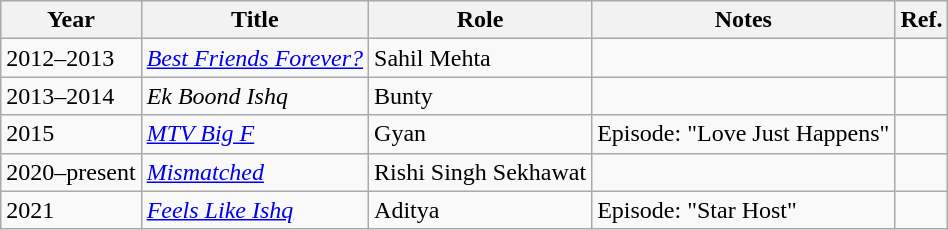<table class="wikitable sortable plainrowheaders">
<tr style="text-align:center;">
<th scope="col">Year</th>
<th scope="col">Title</th>
<th scope="col">Role</th>
<th scope="col" class="unsortable">Notes</th>
<th scope="col" class="unsortable">Ref.</th>
</tr>
<tr>
<td>2012–2013</td>
<td><em><a href='#'>Best Friends Forever?</a></em></td>
<td>Sahil Mehta</td>
<td></td>
<td></td>
</tr>
<tr>
<td>2013–2014</td>
<td><em>Ek Boond Ishq</em></td>
<td>Bunty</td>
<td></td>
<td></td>
</tr>
<tr>
<td>2015</td>
<td><em><a href='#'>MTV Big F</a></em></td>
<td>Gyan</td>
<td>Episode: "Love Just Happens"</td>
<td></td>
</tr>
<tr>
<td>2020–present</td>
<td><em><a href='#'>Mismatched</a></em></td>
<td>Rishi Singh Sekhawat</td>
<td></td>
<td></td>
</tr>
<tr>
<td>2021</td>
<td><em><a href='#'>Feels Like Ishq</a></em></td>
<td>Aditya</td>
<td>Episode: "Star Host"</td>
<td></td>
</tr>
</table>
